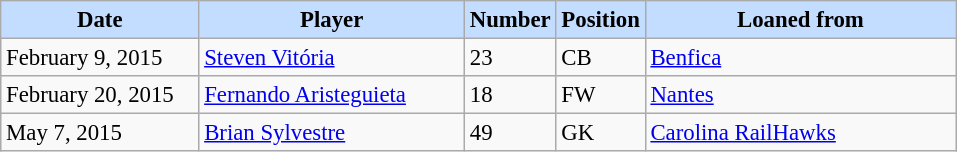<table class="wikitable" style="text-align:left; font-size:95%;">
<tr>
<th style="background:#c2ddff; width:125px;">Date</th>
<th style="background:#c2ddff; width:170px;">Player</th>
<th style="background:#c2ddff; width:50px;">Number</th>
<th style="background:#c2ddff; width:50px;">Position</th>
<th style="background:#c2ddff; width:200px;">Loaned from</th>
</tr>
<tr>
<td>February 9, 2015</td>
<td> <a href='#'>Steven Vitória</a></td>
<td>23</td>
<td>CB</td>
<td> <a href='#'>Benfica</a></td>
</tr>
<tr>
<td>February 20, 2015</td>
<td> <a href='#'>Fernando Aristeguieta</a></td>
<td>18</td>
<td>FW</td>
<td> <a href='#'>Nantes</a></td>
</tr>
<tr>
<td>May 7, 2015</td>
<td> <a href='#'>Brian Sylvestre</a></td>
<td>49</td>
<td>GK</td>
<td> <a href='#'>Carolina RailHawks</a></td>
</tr>
</table>
